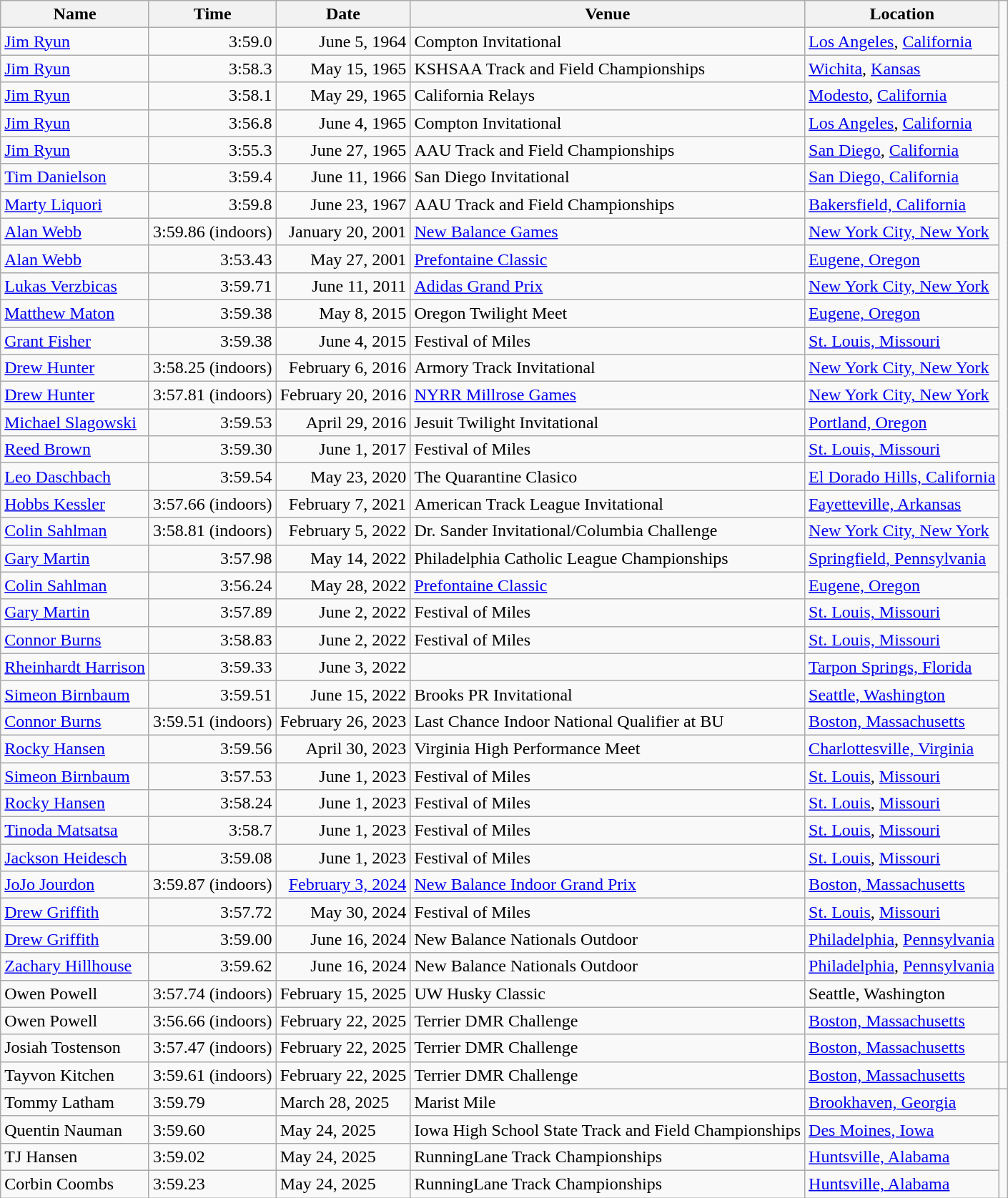<table class="sortable wikitable">
<tr>
<th>Name</th>
<th>Time</th>
<th>Date</th>
<th>Venue</th>
<th>Location</th>
</tr>
<tr>
<td><a href='#'>Jim Ryun</a></td>
<td align=right>3:59.0</td>
<td align=right>June 5, 1964</td>
<td>Compton Invitational</td>
<td><a href='#'>Los Angeles</a>, <a href='#'>California</a></td>
</tr>
<tr>
<td><a href='#'>Jim Ryun</a></td>
<td align=right>3:58.3</td>
<td align=right>May 15, 1965</td>
<td>KSHSAA Track and Field Championships</td>
<td><a href='#'>Wichita</a>, <a href='#'>Kansas</a></td>
</tr>
<tr>
<td><a href='#'>Jim Ryun</a></td>
<td align=right>3:58.1</td>
<td align=right>May 29, 1965</td>
<td>California Relays</td>
<td><a href='#'>Modesto</a>, <a href='#'>California</a></td>
</tr>
<tr>
<td><a href='#'>Jim Ryun</a></td>
<td align=right>3:56.8</td>
<td align=right>June 4, 1965</td>
<td>Compton Invitational</td>
<td><a href='#'>Los Angeles</a>, <a href='#'>California</a></td>
</tr>
<tr>
<td><a href='#'>Jim Ryun</a></td>
<td align=right>3:55.3</td>
<td align=right>June 27, 1965</td>
<td>AAU Track and Field Championships</td>
<td><a href='#'>San Diego</a>, <a href='#'>California</a></td>
</tr>
<tr>
<td><a href='#'>Tim Danielson</a></td>
<td align=right>3:59.4</td>
<td align=right>June 11, 1966</td>
<td>San Diego Invitational</td>
<td><a href='#'>San Diego, California</a></td>
</tr>
<tr>
<td><a href='#'>Marty Liquori</a></td>
<td align=right>3:59.8</td>
<td align=right>June 23, 1967</td>
<td>AAU Track and Field Championships</td>
<td><a href='#'>Bakersfield, California</a></td>
</tr>
<tr>
<td><a href='#'>Alan Webb</a></td>
<td align=right>3:59.86 (indoors)</td>
<td align=right>January 20, 2001</td>
<td><a href='#'>New Balance Games</a></td>
<td><a href='#'>New York City, New York</a></td>
</tr>
<tr>
<td><a href='#'>Alan Webb</a></td>
<td align=right>3:53.43</td>
<td align=right>May 27, 2001</td>
<td><a href='#'>Prefontaine Classic</a></td>
<td><a href='#'>Eugene, Oregon</a></td>
</tr>
<tr>
<td><a href='#'>Lukas Verzbicas</a></td>
<td align=right>3:59.71</td>
<td align=right>June 11, 2011</td>
<td><a href='#'>Adidas Grand Prix</a></td>
<td><a href='#'>New York City, New York</a></td>
</tr>
<tr>
<td><a href='#'>Matthew Maton</a></td>
<td align=right>3:59.38</td>
<td align=right>May 8, 2015</td>
<td>Oregon Twilight Meet</td>
<td><a href='#'>Eugene, Oregon</a></td>
</tr>
<tr>
<td><a href='#'>Grant Fisher</a></td>
<td align=right>3:59.38</td>
<td align=right>June 4, 2015</td>
<td>Festival of Miles</td>
<td><a href='#'>St. Louis, Missouri</a></td>
</tr>
<tr>
<td><a href='#'>Drew Hunter</a></td>
<td align=right>3:58.25 (indoors)</td>
<td align=right>February 6, 2016</td>
<td>Armory Track Invitational</td>
<td><a href='#'>New York City, New York</a></td>
</tr>
<tr>
<td><a href='#'>Drew Hunter</a></td>
<td align=right>3:57.81 (indoors)</td>
<td align=right>February 20, 2016</td>
<td><a href='#'>NYRR Millrose Games</a></td>
<td><a href='#'>New York City, New York</a></td>
</tr>
<tr>
<td><a href='#'>Michael Slagowski</a></td>
<td align=right>3:59.53</td>
<td align=right>April 29, 2016</td>
<td>Jesuit Twilight Invitational</td>
<td><a href='#'>Portland, Oregon</a></td>
</tr>
<tr>
<td><a href='#'>Reed Brown</a></td>
<td align=right>3:59.30</td>
<td align=right>June 1, 2017</td>
<td>Festival of Miles</td>
<td><a href='#'>St. Louis, Missouri</a></td>
</tr>
<tr>
<td><a href='#'>Leo Daschbach</a></td>
<td align=right>3:59.54</td>
<td align=right>May 23, 2020</td>
<td>The Quarantine Clasico</td>
<td><a href='#'>El Dorado Hills, California</a></td>
</tr>
<tr>
<td><a href='#'>Hobbs Kessler</a></td>
<td align=right>3:57.66 (indoors)</td>
<td align=right>February 7, 2021</td>
<td>American Track League Invitational</td>
<td><a href='#'>Fayetteville, Arkansas</a></td>
</tr>
<tr>
<td><a href='#'>Colin Sahlman</a></td>
<td align=right>3:58.81 (indoors)</td>
<td align=right>February 5, 2022</td>
<td>Dr. Sander Invitational/Columbia Challenge</td>
<td><a href='#'>New York City, New York</a></td>
</tr>
<tr>
<td><a href='#'>Gary Martin</a></td>
<td align=right>3:57.98</td>
<td align=right>May 14, 2022</td>
<td>Philadelphia Catholic League Championships</td>
<td><a href='#'>Springfield, Pennsylvania</a></td>
</tr>
<tr>
<td><a href='#'>Colin Sahlman</a></td>
<td align=right>3:56.24</td>
<td align=right>May 28, 2022</td>
<td><a href='#'>Prefontaine Classic</a></td>
<td><a href='#'>Eugene, Oregon</a></td>
</tr>
<tr>
<td><a href='#'>Gary Martin</a></td>
<td align=right>3:57.89</td>
<td align=right>June 2, 2022</td>
<td>Festival of Miles</td>
<td><a href='#'>St. Louis, Missouri</a></td>
</tr>
<tr>
<td><a href='#'>Connor Burns</a></td>
<td align=right>3:58.83</td>
<td align=right>June 2, 2022</td>
<td>Festival of Miles</td>
<td><a href='#'>St. Louis, Missouri</a></td>
</tr>
<tr>
<td><a href='#'>Rheinhardt Harrison</a></td>
<td align=right>3:59.33</td>
<td align=right>June 3, 2022</td>
<td></td>
<td><a href='#'>Tarpon Springs, Florida</a></td>
</tr>
<tr>
<td><a href='#'>Simeon Birnbaum</a></td>
<td align=right>3:59.51</td>
<td align=right>June 15, 2022</td>
<td>Brooks PR Invitational</td>
<td><a href='#'>Seattle, Washington</a></td>
</tr>
<tr>
<td><a href='#'>Connor Burns</a></td>
<td align=right>3:59.51 (indoors)</td>
<td align=right>February 26, 2023</td>
<td>Last Chance Indoor National Qualifier at BU</td>
<td><a href='#'>Boston, Massachusetts</a></td>
</tr>
<tr>
<td><a href='#'>Rocky Hansen</a></td>
<td align=right>3:59.56</td>
<td align=right>April 30, 2023</td>
<td>Virginia High Performance Meet</td>
<td><a href='#'>Charlottesville, Virginia</a></td>
</tr>
<tr>
<td><a href='#'>Simeon Birnbaum</a></td>
<td align=right>3:57.53 </td>
<td align=right>June 1, 2023</td>
<td>Festival of Miles</td>
<td><a href='#'>St. Louis</a>, <a href='#'>Missouri</a></td>
</tr>
<tr>
<td><a href='#'>Rocky Hansen</a></td>
<td align=right>3:58.24 </td>
<td align=right>June 1, 2023</td>
<td>Festival of Miles</td>
<td><a href='#'>St. Louis</a>, <a href='#'>Missouri</a></td>
</tr>
<tr>
<td><a href='#'>Tinoda Matsatsa</a></td>
<td align=right>3:58.7 </td>
<td align=right>June 1, 2023</td>
<td>Festival of Miles</td>
<td><a href='#'>St. Louis</a>, <a href='#'>Missouri</a></td>
</tr>
<tr>
<td><a href='#'>Jackson Heidesch</a></td>
<td align=right>3:59.08 </td>
<td align=right>June 1, 2023</td>
<td>Festival of Miles</td>
<td><a href='#'>St. Louis</a>, <a href='#'>Missouri</a></td>
</tr>
<tr>
<td><a href='#'>JoJo Jourdon</a></td>
<td align=right>3:59.87 (indoors)</td>
<td align=right><a href='#'>February 3, 2024</a></td>
<td><a href='#'>New Balance Indoor Grand Prix</a></td>
<td><a href='#'>Boston, Massachusetts</a></td>
</tr>
<tr>
<td><a href='#'>Drew Griffith</a></td>
<td align=right>3:57.72 </td>
<td align=right>May 30, 2024</td>
<td>Festival of Miles</td>
<td><a href='#'>St. Louis</a>, <a href='#'>Missouri</a></td>
</tr>
<tr>
<td><a href='#'>Drew Griffith</a></td>
<td align=right>3:59.00 </td>
<td align=right>June 16, 2024</td>
<td>New Balance Nationals Outdoor</td>
<td><a href='#'>Philadelphia</a>, <a href='#'>Pennsylvania</a></td>
</tr>
<tr>
<td><a href='#'>Zachary Hillhouse</a></td>
<td align=right>3:59.62 </td>
<td align=right>June 16, 2024</td>
<td>New Balance Nationals Outdoor</td>
<td><a href='#'>Philadelphia</a>, <a href='#'>Pennsylvania</a></td>
</tr>
<tr>
<td>Owen Powell</td>
<td>3:57.74 (indoors)</td>
<td>February 15, 2025</td>
<td>UW Husky Classic</td>
<td>Seattle, Washington</td>
</tr>
<tr>
<td>Owen Powell</td>
<td>3:56.66 (indoors)</td>
<td>February 22, 2025</td>
<td>Terrier DMR Challenge</td>
<td><a href='#'>Boston, Massachusetts</a></td>
</tr>
<tr>
<td>Josiah Tostenson</td>
<td>3:57.47 (indoors)</td>
<td>February 22, 2025</td>
<td>Terrier DMR Challenge</td>
<td><a href='#'>Boston, Massachusetts</a></td>
</tr>
<tr>
<td>Tayvon Kitchen</td>
<td>3:59.61 (indoors)</td>
<td>February 22, 2025</td>
<td>Terrier DMR Challenge</td>
<td><a href='#'>Boston, Massachusetts</a></td>
<td></td>
</tr>
<tr>
<td>Tommy Latham</td>
<td>3:59.79 </td>
<td>March 28, 2025</td>
<td>Marist Mile</td>
<td><a href='#'>Brookhaven, Georgia</a></td>
</tr>
<tr>
<td>Quentin Nauman</td>
<td>3:59.60 </td>
<td>May 24, 2025</td>
<td>Iowa High School State Track and Field Championships</td>
<td><a href='#'>Des Moines, Iowa</a></td>
</tr>
<tr>
<td>TJ Hansen</td>
<td>3:59.02 </td>
<td>May 24, 2025</td>
<td>RunningLane Track Championships</td>
<td><a href='#'>Huntsville, Alabama</a></td>
</tr>
<tr>
<td>Corbin Coombs</td>
<td>3:59.23 </td>
<td>May 24, 2025</td>
<td>RunningLane Track Championships</td>
<td><a href='#'>Huntsville, Alabama</a></td>
</tr>
</table>
